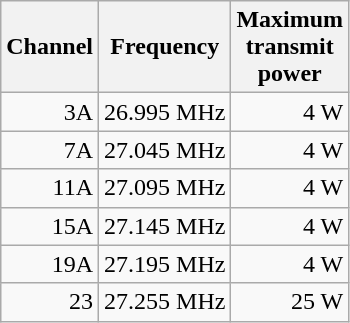<table class="wikitable sortable floatleft" style="text-align: right">
<tr>
<th>Channel</th>
<th>Frequency</th>
<th>Maximum<br>transmit<br>power</th>
</tr>
<tr>
<td>3A</td>
<td>26.995 MHz</td>
<td>4 W</td>
</tr>
<tr>
<td>7A</td>
<td>27.045 MHz</td>
<td>4 W</td>
</tr>
<tr>
<td>11A</td>
<td>27.095 MHz</td>
<td>4 W</td>
</tr>
<tr>
<td>15A</td>
<td>27.145 MHz</td>
<td>4 W</td>
</tr>
<tr>
<td>19A</td>
<td>27.195 MHz</td>
<td>4 W</td>
</tr>
<tr>
<td>23</td>
<td>27.255 MHz</td>
<td>25 W</td>
</tr>
</table>
